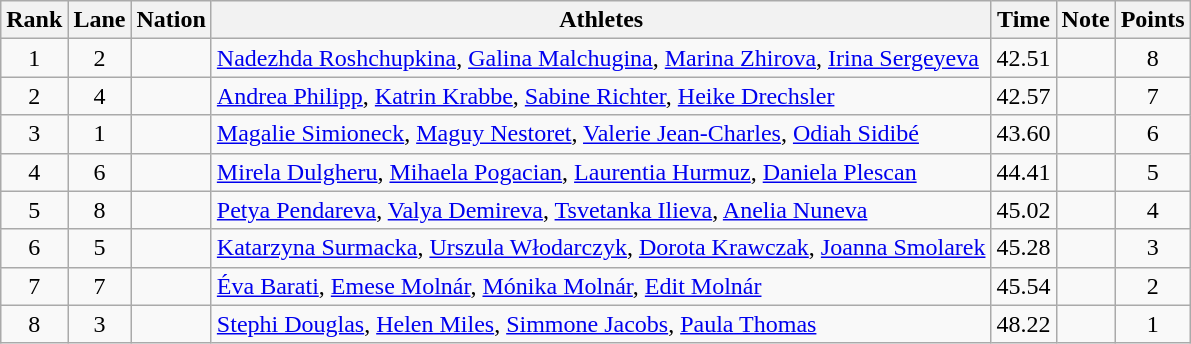<table class="wikitable sortable" style="text-align:center">
<tr>
<th>Rank</th>
<th>Lane</th>
<th>Nation</th>
<th>Athletes</th>
<th>Time</th>
<th>Note</th>
<th>Points</th>
</tr>
<tr>
<td>1</td>
<td>2</td>
<td align=left></td>
<td align=left><a href='#'>Nadezhda Roshchupkina</a>, <a href='#'>Galina Malchugina</a>, <a href='#'>Marina Zhirova</a>, <a href='#'>Irina Sergeyeva</a></td>
<td>42.51</td>
<td></td>
<td>8</td>
</tr>
<tr>
<td>2</td>
<td>4</td>
<td align=left></td>
<td align=left><a href='#'>Andrea Philipp</a>, <a href='#'>Katrin Krabbe</a>, <a href='#'>Sabine Richter</a>, <a href='#'>Heike Drechsler</a></td>
<td>42.57</td>
<td></td>
<td>7</td>
</tr>
<tr>
<td>3</td>
<td>1</td>
<td align=left></td>
<td align=left><a href='#'>Magalie Simioneck</a>, <a href='#'>Maguy Nestoret</a>, <a href='#'>Valerie Jean-Charles</a>, <a href='#'>Odiah Sidibé</a></td>
<td>43.60</td>
<td></td>
<td>6</td>
</tr>
<tr>
<td>4</td>
<td>6</td>
<td align=left></td>
<td align=left><a href='#'>Mirela Dulgheru</a>, <a href='#'>Mihaela Pogacian</a>, <a href='#'>Laurentia Hurmuz</a>, <a href='#'>Daniela Plescan</a></td>
<td>44.41</td>
<td></td>
<td>5</td>
</tr>
<tr>
<td>5</td>
<td>8</td>
<td align=left></td>
<td align=left><a href='#'>Petya Pendareva</a>, <a href='#'>Valya Demireva</a>, <a href='#'>Tsvetanka Ilieva</a>, <a href='#'>Anelia Nuneva</a></td>
<td>45.02</td>
<td></td>
<td>4</td>
</tr>
<tr>
<td>6</td>
<td>5</td>
<td align=left></td>
<td align=left><a href='#'>Katarzyna Surmacka</a>, <a href='#'>Urszula Włodarczyk</a>, <a href='#'>Dorota Krawczak</a>, <a href='#'>Joanna Smolarek</a></td>
<td>45.28</td>
<td></td>
<td>3</td>
</tr>
<tr>
<td>7</td>
<td>7</td>
<td align=left></td>
<td align=left><a href='#'>Éva Barati</a>, <a href='#'>Emese Molnár</a>, <a href='#'>Mónika Molnár</a>, <a href='#'>Edit Molnár</a></td>
<td>45.54</td>
<td></td>
<td>2</td>
</tr>
<tr>
<td>8</td>
<td>3</td>
<td align=left></td>
<td align=left><a href='#'>Stephi Douglas</a>, <a href='#'>Helen Miles</a>, <a href='#'>Simmone Jacobs</a>, <a href='#'>Paula Thomas</a></td>
<td>48.22</td>
<td></td>
<td>1</td>
</tr>
</table>
